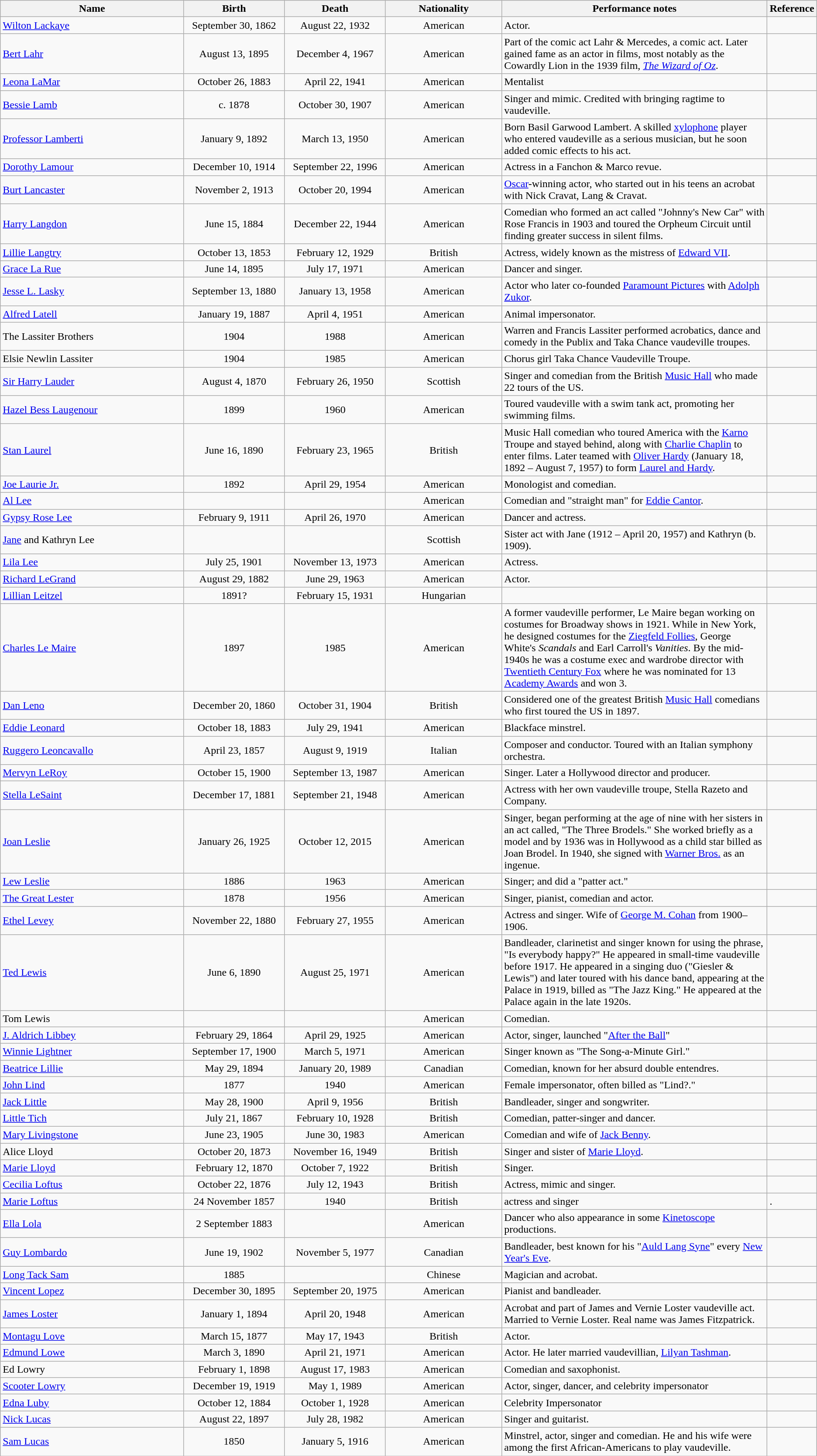<table class="wikitable">
<tr>
<th width="24%">Name</th>
<th width="13%">Birth</th>
<th width="13%">Death</th>
<th width="15%">Nationality</th>
<th width="35%">Performance notes</th>
<th width="1%">Reference</th>
</tr>
<tr>
<td><a href='#'>Wilton Lackaye</a></td>
<td align="center">September 30, 1862</td>
<td align="center">August 22, 1932</td>
<td align="center">American</td>
<td>Actor.</td>
<td></td>
</tr>
<tr>
<td><a href='#'>Bert Lahr</a></td>
<td align="center">August 13, 1895</td>
<td align="center">December 4, 1967</td>
<td align="center">American</td>
<td>Part of the comic act Lahr & Mercedes, a comic act. Later gained fame as an actor in films, most notably as the Cowardly Lion in the 1939 film, <em><a href='#'>The Wizard of Oz</a></em>.</td>
<td></td>
</tr>
<tr>
<td><a href='#'>Leona LaMar</a></td>
<td align="center">October 26, 1883</td>
<td align="center">April 22, 1941</td>
<td align="center">American</td>
<td>Mentalist</td>
<td></td>
</tr>
<tr>
<td><a href='#'>Bessie Lamb</a></td>
<td align="center">c. 1878</td>
<td align="center">October 30, 1907</td>
<td align="center">American</td>
<td>Singer and mimic. Credited with bringing ragtime to vaudeville.</td>
<td></td>
</tr>
<tr>
<td><a href='#'>Professor Lamberti</a></td>
<td align="center">January 9, 1892</td>
<td align="center">March 13, 1950</td>
<td align="center">American</td>
<td>Born Basil Garwood Lambert.  A skilled <a href='#'>xylophone</a> player who entered vaudeville as a serious musician, but he soon added comic effects to his act.</td>
<td></td>
</tr>
<tr>
<td><a href='#'>Dorothy Lamour</a></td>
<td align="center">December 10, 1914</td>
<td align="center">September 22, 1996</td>
<td align="center">American</td>
<td>Actress in a Fanchon & Marco revue.</td>
<td></td>
</tr>
<tr>
<td><a href='#'>Burt Lancaster</a></td>
<td align="center">November 2, 1913</td>
<td align="center">October 20, 1994</td>
<td align="center">American</td>
<td><a href='#'>Oscar</a>-winning actor, who started out in his teens an acrobat with Nick Cravat, Lang & Cravat.</td>
<td></td>
</tr>
<tr>
<td><a href='#'>Harry Langdon</a></td>
<td align="center">June 15, 1884</td>
<td align="center">December 22, 1944</td>
<td align="center">American</td>
<td>Comedian who formed an act called "Johnny's New Car" with Rose Francis in 1903 and toured the Orpheum Circuit until finding greater success in silent films.</td>
<td></td>
</tr>
<tr>
<td><a href='#'>Lillie Langtry</a></td>
<td align="center">October 13, 1853</td>
<td align="center">February 12, 1929</td>
<td align="center">British</td>
<td>Actress, widely known as the mistress of <a href='#'>Edward VII</a>.</td>
<td></td>
</tr>
<tr>
<td><a href='#'>Grace La Rue</a></td>
<td align="center">June 14, 1895</td>
<td align="center">July 17, 1971</td>
<td align="center">American</td>
<td>Dancer and singer.</td>
<td></td>
</tr>
<tr Gloria Parker>
<td><a href='#'>Jesse L. Lasky</a></td>
<td align="center">September 13, 1880</td>
<td align="center">January 13, 1958</td>
<td align="center">American</td>
<td>Actor who later co-founded <a href='#'>Paramount Pictures</a> with <a href='#'>Adolph Zukor</a>.</td>
<td></td>
</tr>
<tr>
<td><a href='#'>Alfred Latell</a></td>
<td align="center">January 19, 1887</td>
<td align="center">April 4, 1951</td>
<td align="center">American</td>
<td>Animal impersonator.</td>
<td></td>
</tr>
<tr>
<td>The Lassiter Brothers</td>
<td align="center">1904</td>
<td align="center">1988</td>
<td align="center">American</td>
<td>Warren and Francis Lassiter performed acrobatics, dance and comedy in the Publix and Taka Chance vaudeville troupes.</td>
<td></td>
</tr>
<tr>
<td>Elsie Newlin Lassiter</td>
<td align="center">1904</td>
<td align="center">1985</td>
<td align="center">American</td>
<td>Chorus girl Taka Chance Vaudeville Troupe.</td>
<td></td>
</tr>
<tr>
<td><a href='#'>Sir Harry Lauder</a></td>
<td align="center">August 4, 1870</td>
<td align="center">February 26, 1950</td>
<td align="center">Scottish</td>
<td>Singer and comedian from the British <a href='#'>Music Hall</a> who made 22 tours of the US.</td>
<td></td>
</tr>
<tr>
<td><a href='#'>Hazel Bess Laugenour</a></td>
<td align="center">1899</td>
<td align="center">1960</td>
<td align="center">American</td>
<td>Toured vaudeville with a swim tank act, promoting her swimming films.</td>
<td></td>
</tr>
<tr>
<td><a href='#'>Stan Laurel</a></td>
<td align="center">June 16, 1890</td>
<td align="center">February 23, 1965</td>
<td align="center">British</td>
<td>Music Hall comedian who toured America with the <a href='#'>Karno</a> Troupe and stayed behind, along with <a href='#'>Charlie Chaplin</a> to enter films. Later teamed with <a href='#'>Oliver Hardy</a> (January 18, 1892 – August 7, 1957) to form <a href='#'>Laurel and Hardy</a>.</td>
<td></td>
</tr>
<tr>
<td><a href='#'>Joe Laurie Jr.</a></td>
<td align="center">1892</td>
<td align="center">April 29, 1954</td>
<td align="center">American</td>
<td>Monologist and comedian.</td>
<td></td>
</tr>
<tr>
<td><a href='#'>Al Lee</a></td>
<td align="center"></td>
<td align="center"></td>
<td align="center">American</td>
<td>Comedian and "straight man" for <a href='#'>Eddie Cantor</a>.</td>
<td></td>
</tr>
<tr>
<td><a href='#'>Gypsy Rose Lee</a></td>
<td align="center">February 9, 1911</td>
<td align="center">April 26, 1970</td>
<td align="center">American</td>
<td>Dancer and actress.</td>
<td></td>
</tr>
<tr>
<td><a href='#'>Jane</a> and Kathryn Lee</td>
<td align="center"></td>
<td align="center"></td>
<td align="center">Scottish</td>
<td>Sister act with Jane (1912 – April 20, 1957) and Kathryn (b. 1909).</td>
<td></td>
</tr>
<tr>
<td><a href='#'>Lila Lee</a></td>
<td align="center">July 25, 1901</td>
<td align="center">November 13, 1973</td>
<td align="center">American</td>
<td>Actress.</td>
<td></td>
</tr>
<tr>
<td><a href='#'>Richard LeGrand</a></td>
<td align="center">August 29, 1882</td>
<td align="center">June 29, 1963</td>
<td align="center">American</td>
<td>Actor.</td>
<td></td>
</tr>
<tr>
<td><a href='#'>Lillian Leitzel</a></td>
<td align="center">1891?</td>
<td align="center">February 15, 1931</td>
<td align="center">Hungarian</td>
<td Aerialist. Appeared with her mother in an aerial act called the "Leamy Ladies."></td>
<td></td>
</tr>
<tr>
<td><a href='#'>Charles Le Maire</a></td>
<td align="center">1897</td>
<td align="center">1985</td>
<td align="center">American</td>
<td>A former vaudeville performer, Le Maire began working on costumes for Broadway shows in 1921. While in New York, he designed costumes for the <a href='#'>Ziegfeld Follies</a>, George White's <em>Scandals</em> and Earl Carroll's <em>Vanities</em>. By the mid-1940s he was a costume exec and wardrobe director with <a href='#'>Twentieth Century Fox</a> where he was nominated for 13 <a href='#'>Academy Awards</a> and won 3.</td>
<td></td>
</tr>
<tr>
<td><a href='#'>Dan Leno</a></td>
<td align="center">December 20, 1860</td>
<td align="center">October 31, 1904</td>
<td align="center">British</td>
<td>Considered one of the greatest British <a href='#'>Music Hall</a> comedians who first toured the US in 1897.</td>
<td></td>
</tr>
<tr>
<td><a href='#'>Eddie Leonard</a></td>
<td align="center">October 18, 1883</td>
<td align="center">July 29, 1941</td>
<td align="center">American</td>
<td>Blackface minstrel.</td>
<td></td>
</tr>
<tr>
<td><a href='#'>Ruggero Leoncavallo</a></td>
<td align="center">April 23, 1857</td>
<td align="center">August 9, 1919</td>
<td align="center">Italian</td>
<td>Composer and conductor. Toured with an Italian symphony orchestra.</td>
<td></td>
</tr>
<tr>
<td><a href='#'>Mervyn LeRoy</a></td>
<td align="center">October 15, 1900</td>
<td align="center">September 13, 1987</td>
<td align="center">American</td>
<td>Singer. Later a Hollywood director and producer.</td>
<td></td>
</tr>
<tr>
<td><a href='#'>Stella LeSaint</a></td>
<td align="center">December 17, 1881</td>
<td align="center">September 21, 1948</td>
<td align="center">American</td>
<td>Actress with her own vaudeville troupe, Stella Razeto and Company.</td>
<td></td>
</tr>
<tr>
<td><a href='#'>Joan Leslie</a></td>
<td align="center">January 26, 1925</td>
<td align="center">October 12, 2015</td>
<td align="center">American</td>
<td>Singer, began performing at the age of nine with her sisters in an act called, "The Three Brodels." She worked briefly as a model and by 1936 was in Hollywood as a child star billed as Joan Brodel. In 1940, she signed with <a href='#'>Warner Bros.</a> as an ingenue.</td>
<td></td>
</tr>
<tr>
<td><a href='#'>Lew Leslie</a></td>
<td align="center">1886</td>
<td align="center">1963</td>
<td align="center">American</td>
<td>Singer; and did a "patter act."</td>
<td></td>
</tr>
<tr>
<td><a href='#'>The Great Lester</a></td>
<td align="center">1878</td>
<td align="center">1956</td>
<td align="center">American</td>
<td>Singer, pianist, comedian and actor.</td>
<td></td>
</tr>
<tr>
<td><a href='#'>Ethel Levey</a></td>
<td align="center">November 22, 1880</td>
<td align="center">February 27, 1955</td>
<td align="center">American</td>
<td>Actress and singer. Wife of <a href='#'>George M. Cohan</a> from 1900–1906.</td>
<td></td>
</tr>
<tr>
<td><a href='#'>Ted Lewis</a></td>
<td align="center">June 6, 1890</td>
<td align="center">August 25, 1971</td>
<td align="center">American</td>
<td>Bandleader, clarinetist and singer known for using the phrase, "Is everybody happy?" He appeared in small-time vaudeville before 1917. He appeared in a singing duo ("Giesler & Lewis") and later toured with his dance band, appearing at the Palace in 1919, billed as "The Jazz King." He appeared at the Palace again in the late 1920s.</td>
<td></td>
</tr>
<tr>
<td>Tom Lewis</td>
<td align="center"></td>
<td align="center"></td>
<td align="center">American</td>
<td>Comedian.</td>
<td></td>
</tr>
<tr>
<td><a href='#'>J. Aldrich Libbey</a></td>
<td align="center">February 29, 1864</td>
<td align="center">April 29, 1925</td>
<td align="center">American</td>
<td>Actor, singer, launched "<a href='#'>After the Ball</a>"</td>
<td></td>
</tr>
<tr>
<td><a href='#'>Winnie Lightner</a></td>
<td align="center">September 17, 1900</td>
<td align="center">March 5, 1971</td>
<td align="center">American</td>
<td>Singer known as "The Song-a-Minute Girl."</td>
<td></td>
</tr>
<tr>
<td><a href='#'>Beatrice Lillie</a></td>
<td align="center">May 29, 1894</td>
<td align="center">January 20, 1989</td>
<td align="center">Canadian</td>
<td>Comedian, known for her absurd double entendres.</td>
<td></td>
</tr>
<tr>
<td><a href='#'>John Lind</a></td>
<td align="center">1877</td>
<td align="center">1940</td>
<td align="center">American</td>
<td>Female impersonator, often billed as "Lind?."</td>
<td></td>
</tr>
<tr>
<td><a href='#'>Jack Little</a></td>
<td align="center">May 28, 1900</td>
<td align="center">April 9, 1956</td>
<td align="center">British</td>
<td>Bandleader, singer and songwriter.</td>
<td></td>
</tr>
<tr>
<td><a href='#'>Little Tich</a></td>
<td align="center">July 21, 1867</td>
<td align="center">February 10, 1928</td>
<td align="center">British</td>
<td>Comedian, patter-singer and dancer.</td>
<td></td>
</tr>
<tr>
<td><a href='#'>Mary Livingstone</a></td>
<td align="center">June 23, 1905</td>
<td align="center">June 30, 1983</td>
<td align="center">American</td>
<td>Comedian and wife of <a href='#'>Jack Benny</a>.</td>
<td></td>
</tr>
<tr>
<td>Alice Lloyd</td>
<td align="center">October 20, 1873</td>
<td align="center">November 16, 1949</td>
<td align="center">British</td>
<td>Singer and sister of <a href='#'>Marie Lloyd</a>.</td>
<td></td>
</tr>
<tr>
<td><a href='#'>Marie Lloyd</a></td>
<td align="center">February 12, 1870</td>
<td align="center">October 7, 1922</td>
<td align="center">British</td>
<td>Singer.</td>
<td></td>
</tr>
<tr>
<td><a href='#'>Cecilia Loftus</a></td>
<td align="center">October 22, 1876</td>
<td align="center">July 12, 1943</td>
<td align="center">British</td>
<td>Actress, mimic and singer.</td>
<td></td>
</tr>
<tr>
<td><a href='#'>Marie Loftus</a></td>
<td align="center">24 November 1857</td>
<td align="center">1940</td>
<td align="center">British</td>
<td>actress and singer</td>
<td>.</td>
</tr>
<tr>
<td><a href='#'>Ella Lola</a></td>
<td align="center">2 September 1883</td>
<td align="center"></td>
<td align="center">American</td>
<td>Dancer who also appearance in some <a href='#'>Kinetoscope</a> productions.</td>
<td></td>
</tr>
<tr>
<td><a href='#'>Guy Lombardo</a></td>
<td align="center">June 19, 1902</td>
<td align="center">November 5, 1977</td>
<td align="center">Canadian</td>
<td>Bandleader, best known for his "<a href='#'>Auld Lang Syne</a>" every <a href='#'>New Year's Eve</a>.</td>
<td></td>
</tr>
<tr>
<td><a href='#'>Long Tack Sam</a></td>
<td align="center">1885</td>
<td align="center"></td>
<td align="center">Chinese</td>
<td>Magician and acrobat.</td>
<td></td>
</tr>
<tr>
<td><a href='#'>Vincent Lopez</a></td>
<td align="center">December 30, 1895</td>
<td align="center">September 20, 1975</td>
<td align="center">American</td>
<td>Pianist and bandleader.</td>
<td></td>
</tr>
<tr>
<td><a href='#'>James Loster</a></td>
<td align="center">January 1, 1894</td>
<td align="center">April 20, 1948</td>
<td align="center">American</td>
<td>Acrobat and part of James and Vernie Loster vaudeville act. Married to Vernie Loster. Real name was James Fitzpatrick.</td>
<td></td>
</tr>
<tr>
<td><a href='#'>Montagu Love</a></td>
<td align="center">March 15, 1877</td>
<td align="center">May 17, 1943</td>
<td align="center">British</td>
<td>Actor.</td>
<td></td>
</tr>
<tr>
<td><a href='#'>Edmund Lowe</a></td>
<td align="center">March 3, 1890</td>
<td align="center">April 21, 1971</td>
<td align="center">American</td>
<td>Actor. He later married vaudevillian, <a href='#'>Lilyan Tashman</a>.</td>
<td></td>
</tr>
<tr>
<td>Ed Lowry</td>
<td align="center">February 1, 1898</td>
<td align="center">August 17, 1983</td>
<td align="center">American</td>
<td>Comedian and saxophonist.</td>
<td></td>
</tr>
<tr>
<td><a href='#'>Scooter Lowry</a></td>
<td align="center">December 19, 1919</td>
<td align="center">May 1, 1989</td>
<td align="center">American</td>
<td>Actor, singer, dancer, and celebrity impersonator</td>
<td></td>
</tr>
<tr>
<td><a href='#'>Edna Luby</a></td>
<td align="center">October 12, 1884</td>
<td align="center">October 1, 1928</td>
<td align="center">American</td>
<td>Celebrity Impersonator</td>
<td></td>
</tr>
<tr>
<td><a href='#'>Nick Lucas</a></td>
<td align="center">August 22, 1897</td>
<td align="center">July 28, 1982</td>
<td align="center">American</td>
<td>Singer and guitarist.</td>
<td></td>
</tr>
<tr>
<td><a href='#'>Sam Lucas</a></td>
<td align="center">1850</td>
<td align="center">January 5, 1916</td>
<td align="center">American</td>
<td>Minstrel, actor, singer and comedian. He and his wife were among the first African-Americans to play vaudeville.</td>
<td></td>
</tr>
</table>
